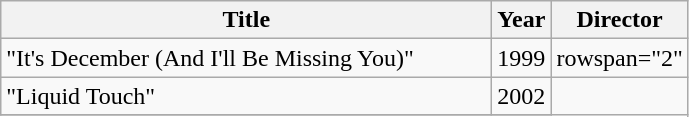<table class="wikitable">
<tr>
<th scope="col" style="width:20em;">Title</th>
<th>Year</th>
<th>Director</th>
</tr>
<tr>
<td scope="row">"It's December (And I'll Be Missing You)"</td>
<td>1999</td>
<td>rowspan="2" </td>
</tr>
<tr>
<td scope="row">"Liquid Touch"</td>
<td>2002</td>
</tr>
<tr>
</tr>
</table>
